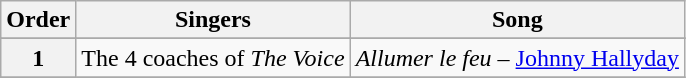<table class="wikitable sortable" style="text-align: center; width: auto;">
<tr>
<th>Order</th>
<th>Singers</th>
<th>Song</th>
</tr>
<tr>
</tr>
<tr>
<th>1</th>
<td>The 4 coaches of <em>The Voice</em><br></td>
<td><em>Allumer le feu</em> – <a href='#'>Johnny Hallyday</a></td>
</tr>
<tr>
</tr>
</table>
